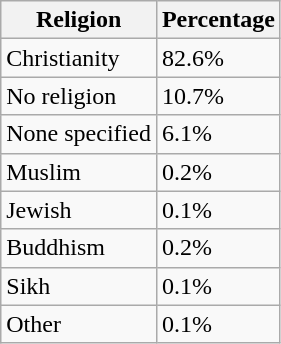<table class="wikitable">
<tr>
<th>Religion</th>
<th>Percentage</th>
</tr>
<tr>
<td>Christianity</td>
<td>82.6%</td>
</tr>
<tr>
<td>No religion</td>
<td>10.7%</td>
</tr>
<tr>
<td>None specified</td>
<td>6.1%</td>
</tr>
<tr>
<td>Muslim</td>
<td>0.2%</td>
</tr>
<tr>
<td>Jewish</td>
<td>0.1%</td>
</tr>
<tr>
<td>Buddhism</td>
<td>0.2%</td>
</tr>
<tr>
<td>Sikh</td>
<td>0.1%</td>
</tr>
<tr>
<td>Other</td>
<td>0.1%</td>
</tr>
</table>
